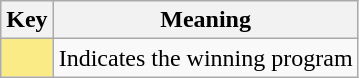<table class="wikitable">
<tr>
<th scope="col" width=%>Key</th>
<th scope="col" width=%>Meaning</th>
</tr>
<tr>
<td style="background:#FAEB86"></td>
<td>Indicates the winning program</td>
</tr>
</table>
